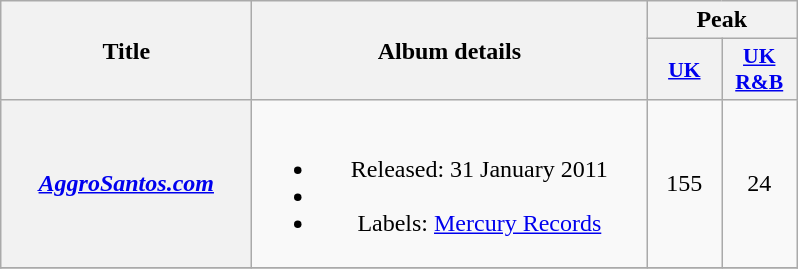<table class="wikitable plainrowheaders" style="text-align:center;">
<tr>
<th scope="col" rowspan="2" style="width:10em;">Title</th>
<th scope="col" rowspan="2" style="width:16em;">Album details</th>
<th scope="col" colspan="2">Peak</th>
</tr>
<tr>
<th scope="col" style="width:3em;font-size:90%;"><a href='#'>UK</a><br></th>
<th scope="col" style="width:3em;font-size:90%;"><a href='#'>UK<br>R&B</a><br></th>
</tr>
<tr>
<th scope="row"><em><a href='#'>AggroSantos.com</a></em></th>
<td><br><ul><li>Released: 31 January 2011</li><li></li><li>Labels: <a href='#'>Mercury Records</a></li></ul></td>
<td>155</td>
<td>24</td>
</tr>
<tr>
</tr>
</table>
